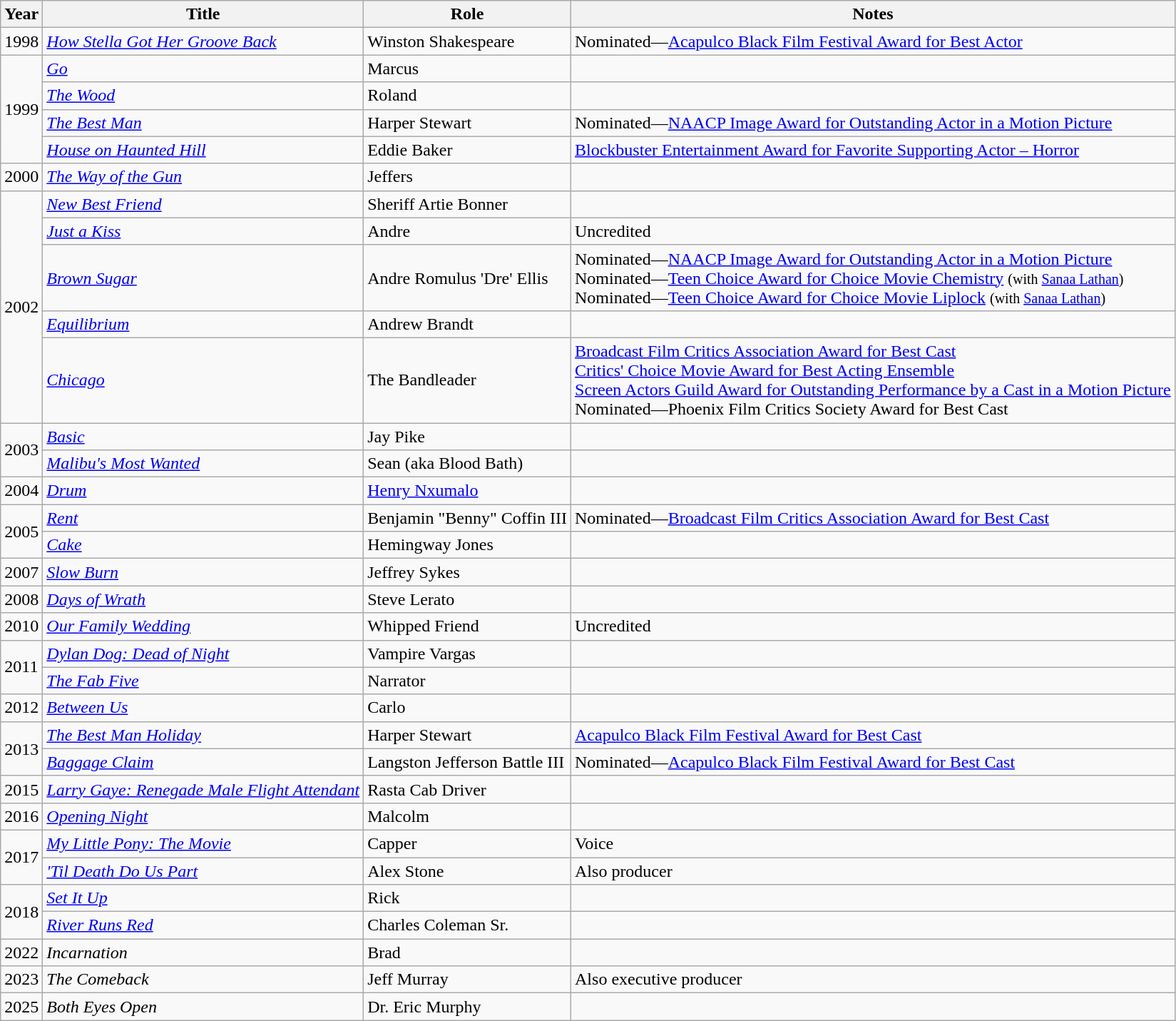<table class="wikitable sortable">
<tr>
<th>Year</th>
<th>Title</th>
<th>Role</th>
<th>Notes</th>
</tr>
<tr>
<td>1998</td>
<td><em><a href='#'>How Stella Got Her Groove Back</a></em></td>
<td>Winston Shakespeare</td>
<td>Nominated—<a href='#'>Acapulco Black Film Festival Award for Best Actor</a></td>
</tr>
<tr>
<td rowspan="4">1999</td>
<td><em><a href='#'>Go</a></em></td>
<td>Marcus</td>
<td></td>
</tr>
<tr>
<td><em><a href='#'>The Wood</a></em></td>
<td>Roland</td>
<td></td>
</tr>
<tr>
<td><em><a href='#'>The Best Man</a></em></td>
<td>Harper Stewart</td>
<td>Nominated—<a href='#'>NAACP Image Award for Outstanding Actor in a Motion Picture</a></td>
</tr>
<tr>
<td><em><a href='#'>House on Haunted Hill</a></em></td>
<td>Eddie Baker</td>
<td><a href='#'>Blockbuster Entertainment Award for Favorite Supporting Actor – Horror</a></td>
</tr>
<tr>
<td>2000</td>
<td><em><a href='#'>The Way of the Gun</a></em></td>
<td>Jeffers</td>
<td></td>
</tr>
<tr>
<td rowspan="5">2002</td>
<td><em><a href='#'>New Best Friend</a></em></td>
<td>Sheriff Artie Bonner</td>
<td></td>
</tr>
<tr>
<td><em><a href='#'>Just a Kiss</a></em></td>
<td>Andre</td>
<td>Uncredited</td>
</tr>
<tr>
<td><em><a href='#'>Brown Sugar</a></em></td>
<td>Andre Romulus 'Dre' Ellis</td>
<td>Nominated—<a href='#'>NAACP Image Award for Outstanding Actor in a Motion Picture</a><br>Nominated—<a href='#'>Teen Choice Award for Choice Movie Chemistry</a> <small>(with <a href='#'>Sanaa Lathan</a>)</small><br>Nominated—<a href='#'>Teen Choice Award for Choice Movie Liplock</a> <small>(with <a href='#'>Sanaa Lathan</a>)</small></td>
</tr>
<tr>
<td><em><a href='#'>Equilibrium</a></em></td>
<td>Andrew Brandt</td>
<td></td>
</tr>
<tr>
<td><em><a href='#'>Chicago</a></em></td>
<td>The Bandleader</td>
<td><a href='#'>Broadcast Film Critics Association Award for Best Cast</a><br><a href='#'>Critics' Choice Movie Award for Best Acting Ensemble</a><br><a href='#'>Screen Actors Guild Award for Outstanding Performance by a Cast in a Motion Picture</a><br>Nominated—Phoenix Film Critics Society Award for Best Cast</td>
</tr>
<tr>
<td rowspan="2">2003</td>
<td><em><a href='#'>Basic</a></em></td>
<td>Jay Pike</td>
<td></td>
</tr>
<tr>
<td><em><a href='#'>Malibu's Most Wanted</a></em></td>
<td>Sean (aka Blood Bath)</td>
<td></td>
</tr>
<tr>
<td>2004</td>
<td><em><a href='#'>Drum</a></em></td>
<td><a href='#'>Henry Nxumalo</a></td>
<td></td>
</tr>
<tr>
<td rowspan="2">2005</td>
<td><em><a href='#'>Rent</a></em></td>
<td>Benjamin "Benny" Coffin III</td>
<td>Nominated—<a href='#'>Broadcast Film Critics Association Award for Best Cast</a></td>
</tr>
<tr>
<td><em><a href='#'>Cake</a></em></td>
<td>Hemingway Jones</td>
<td></td>
</tr>
<tr>
<td>2007</td>
<td><em><a href='#'>Slow Burn</a></em></td>
<td>Jeffrey Sykes</td>
<td></td>
</tr>
<tr>
<td>2008</td>
<td><em><a href='#'>Days of Wrath</a></em></td>
<td>Steve Lerato</td>
<td></td>
</tr>
<tr>
<td>2010</td>
<td><em><a href='#'>Our Family Wedding</a></em></td>
<td>Whipped Friend</td>
<td>Uncredited</td>
</tr>
<tr>
<td rowspan="2">2011</td>
<td><em><a href='#'>Dylan Dog: Dead of Night</a></em></td>
<td>Vampire Vargas</td>
<td></td>
</tr>
<tr>
<td><em><a href='#'>The Fab Five</a></em></td>
<td>Narrator</td>
<td></td>
</tr>
<tr>
<td>2012</td>
<td><em><a href='#'>Between Us</a></em></td>
<td>Carlo</td>
<td></td>
</tr>
<tr>
<td rowspan="2">2013</td>
<td><em><a href='#'>The Best Man Holiday</a></em></td>
<td>Harper Stewart</td>
<td><a href='#'>Acapulco Black Film Festival Award for Best Cast</a></td>
</tr>
<tr>
<td><em><a href='#'>Baggage Claim</a></em></td>
<td>Langston Jefferson Battle III</td>
<td>Nominated—<a href='#'>Acapulco Black Film Festival Award for Best Cast</a></td>
</tr>
<tr>
<td>2015</td>
<td><em><a href='#'>Larry Gaye: Renegade Male Flight Attendant</a></em></td>
<td>Rasta Cab Driver</td>
<td></td>
</tr>
<tr>
<td>2016</td>
<td><em><a href='#'>Opening Night</a></em></td>
<td>Malcolm</td>
<td></td>
</tr>
<tr>
<td rowspan="2">2017</td>
<td><em><a href='#'>My Little Pony: The Movie</a></em></td>
<td>Capper</td>
<td>Voice</td>
</tr>
<tr>
<td><em><a href='#'>'Til Death Do Us Part</a></em></td>
<td>Alex Stone</td>
<td>Also producer</td>
</tr>
<tr>
<td rowspan="2">2018</td>
<td><em><a href='#'>Set It Up</a></em></td>
<td>Rick</td>
<td></td>
</tr>
<tr>
<td><em><a href='#'>River Runs Red</a></em></td>
<td>Charles Coleman Sr.</td>
<td></td>
</tr>
<tr>
<td>2022</td>
<td><em>Incarnation</em></td>
<td>Brad</td>
<td></td>
</tr>
<tr>
<td>2023</td>
<td><em>The Comeback</em></td>
<td>Jeff Murray</td>
<td>Also executive producer</td>
</tr>
<tr>
<td>2025</td>
<td><em>Both Eyes Open</em></td>
<td>Dr. Eric Murphy</td>
<td></td>
</tr>
</table>
